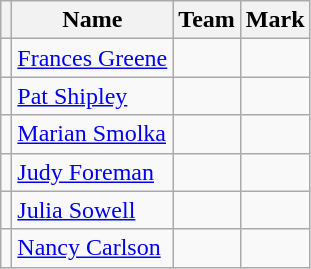<table class=wikitable>
<tr>
<th></th>
<th>Name</th>
<th>Team</th>
<th>Mark</th>
</tr>
<tr>
<td></td>
<td><a href='#'>Frances Greene</a></td>
<td></td>
<td></td>
</tr>
<tr>
<td></td>
<td><a href='#'>Pat Shipley</a></td>
<td></td>
<td></td>
</tr>
<tr>
<td></td>
<td><a href='#'>Marian Smolka</a></td>
<td></td>
<td></td>
</tr>
<tr>
<td></td>
<td><a href='#'>Judy Foreman</a></td>
<td></td>
<td></td>
</tr>
<tr>
<td></td>
<td><a href='#'>Julia Sowell</a></td>
<td></td>
<td></td>
</tr>
<tr>
<td></td>
<td><a href='#'>Nancy Carlson</a></td>
<td></td>
<td></td>
</tr>
</table>
